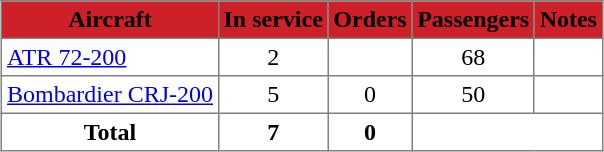<table class="toccolours" border="1" cellpadding="3" style="margin:1em auto; border-collapse:collapse">
<tr style="background:#CE2029;">
<th><span>Aircraft</span></th>
<th><span>In service</span></th>
<th><span>Orders</span></th>
<th><span>Passengers</span></th>
<th><span>Notes</span></th>
</tr>
<tr>
<td><a href='#'>ATR 72-200</a></td>
<td align="center">2</td>
<td align="center"></td>
<td align="center">68</td>
<td></td>
</tr>
<tr>
<td><a href='#'>Bombardier CRJ-200</a></td>
<td align="center">5</td>
<td align="center">0</td>
<td align="center">50</td>
<td></td>
</tr>
<tr>
<th>Total</th>
<th>7</th>
<th>0</th>
<td colspan="2"></td>
</tr>
</table>
